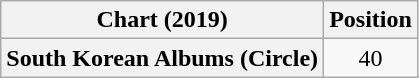<table class="wikitable sortable plainrowheaders" style="text-align:center">
<tr>
<th scope="col">Chart (2019)</th>
<th scope="col">Position</th>
</tr>
<tr>
<th scope="row">South Korean Albums (Circle)</th>
<td>40</td>
</tr>
</table>
